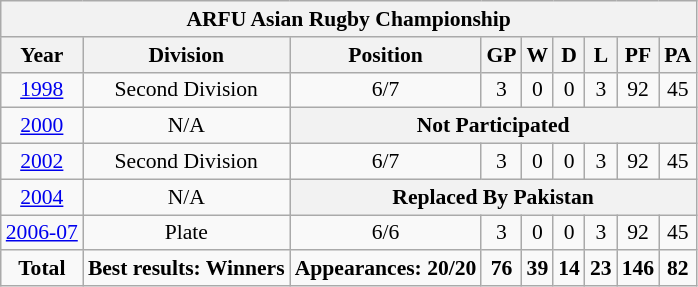<table class="wikitable" style="text-align: center;font-size:90%;">
<tr>
<th colspan=9>ARFU Asian Rugby Championship</th>
</tr>
<tr>
<th>Year</th>
<th>Division</th>
<th>Position</th>
<th>GP</th>
<th>W</th>
<th>D</th>
<th>L</th>
<th>PF</th>
<th>PA</th>
</tr>
<tr>
<td> <a href='#'>1998</a></td>
<td>Second Division</td>
<td>6/7</td>
<td>3</td>
<td>0</td>
<td>0</td>
<td>3</td>
<td>92</td>
<td>45</td>
</tr>
<tr>
<td> <a href='#'>2000</a></td>
<td>N/A</td>
<th colspan=8>Not Participated</th>
</tr>
<tr>
<td> <a href='#'>2002</a></td>
<td>Second Division</td>
<td>6/7</td>
<td>3</td>
<td>0</td>
<td>0</td>
<td>3</td>
<td>92</td>
<td>45</td>
</tr>
<tr>
<td> <a href='#'>2004</a></td>
<td>N/A</td>
<th colspan=8>Replaced By Pakistan</th>
</tr>
<tr>
<td> <a href='#'>2006-07</a></td>
<td>Plate</td>
<td>6/6</td>
<td>3</td>
<td>0</td>
<td>0</td>
<td>3</td>
<td>92</td>
<td>45</td>
</tr>
<tr>
<td><strong>Total</strong></td>
<td><strong>Best results: Winners</strong></td>
<td><strong>Appearances: 20/20</strong></td>
<td><strong>76</strong></td>
<td><strong>39</strong></td>
<td><strong>14</strong></td>
<td><strong>23</strong></td>
<td><strong>146</strong></td>
<td><strong>82</strong></td>
</tr>
</table>
